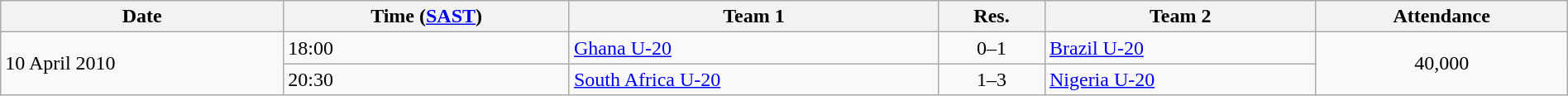<table class="wikitable"  style="text-align:left; width:100%;">
<tr>
<th>Date</th>
<th>Time (<a href='#'>SAST</a>)</th>
<th>Team 1</th>
<th>Res.</th>
<th>Team 2</th>
<th>Attendance</th>
</tr>
<tr>
<td rowspan="2">10 April 2010</td>
<td>18:00</td>
<td> <a href='#'>Ghana U-20</a></td>
<td style="text-align:center;">0–1</td>
<td> <a href='#'>Brazil U-20</a></td>
<td rowspan="2" style="text-align:center;">40,000</td>
</tr>
<tr>
<td>20:30</td>
<td> <a href='#'>South Africa U-20</a></td>
<td style="text-align:center;">1–3</td>
<td> <a href='#'>Nigeria U-20</a></td>
</tr>
</table>
